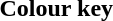<table class="toccolours">
<tr>
<th>Colour key</th>
</tr>
<tr>
<td></td>
</tr>
</table>
